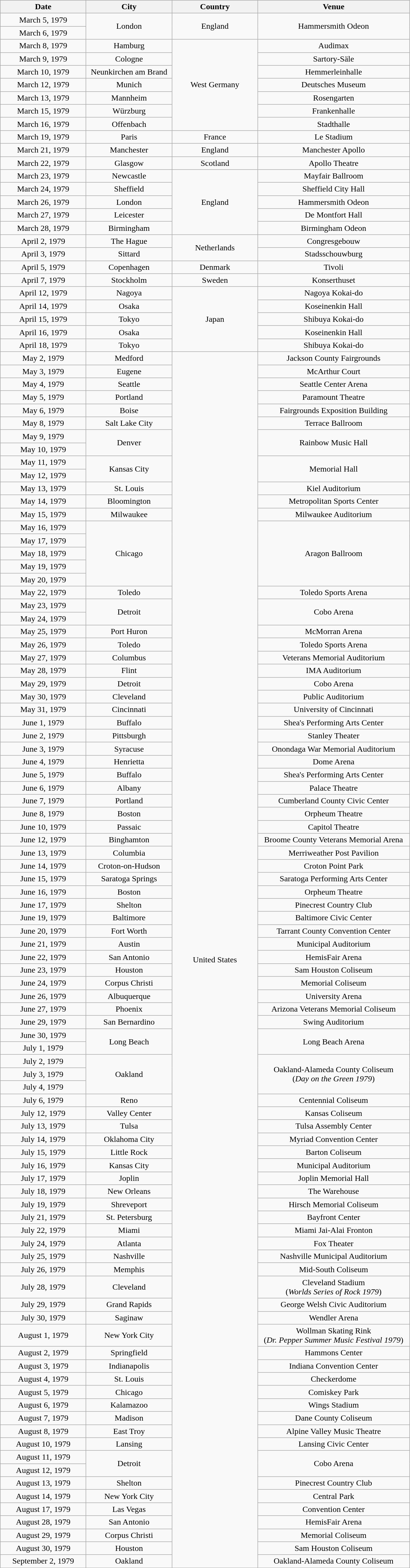<table class="wikitable" style="text-align:center;">
<tr>
<th scope="col" style="width:10em;">Date</th>
<th scope="col" style="width:10em;">City</th>
<th scope="col" style="width:10em;">Country</th>
<th scope="col" style="width:18em;">Venue</th>
</tr>
<tr>
<td>March 5, 1979</td>
<td rowspan="2">London</td>
<td rowspan="2">England</td>
<td rowspan="2">Hammersmith Odeon</td>
</tr>
<tr>
<td>March 6, 1979</td>
</tr>
<tr>
<td>March 8, 1979</td>
<td>Hamburg</td>
<td rowspan="7">West Germany</td>
<td>Audimax</td>
</tr>
<tr>
<td>March 9, 1979</td>
<td>Cologne</td>
<td>Sartory-Säle</td>
</tr>
<tr>
<td>March 10, 1979</td>
<td>Neunkirchen am Brand</td>
<td>Hemmerleinhalle</td>
</tr>
<tr>
<td>March 12, 1979</td>
<td>Munich</td>
<td>Deutsches Museum</td>
</tr>
<tr>
<td>March 13, 1979</td>
<td>Mannheim</td>
<td>Rosengarten</td>
</tr>
<tr>
<td>March 15, 1979</td>
<td>Würzburg</td>
<td>Frankenhalle</td>
</tr>
<tr>
<td>March 16, 1979</td>
<td>Offenbach</td>
<td>Stadthalle</td>
</tr>
<tr>
<td>March 19, 1979</td>
<td>Paris</td>
<td>France</td>
<td>Le Stadium</td>
</tr>
<tr>
<td>March 21, 1979</td>
<td>Manchester</td>
<td>England</td>
<td>Manchester Apollo</td>
</tr>
<tr>
<td>March 22, 1979</td>
<td>Glasgow</td>
<td>Scotland</td>
<td>Apollo Theatre</td>
</tr>
<tr>
<td>March 23, 1979</td>
<td>Newcastle</td>
<td rowspan="5">England</td>
<td>Mayfair Ballroom</td>
</tr>
<tr>
<td>March 24, 1979</td>
<td>Sheffield</td>
<td>Sheffield City Hall</td>
</tr>
<tr>
<td>March 26, 1979</td>
<td>London</td>
<td>Hammersmith Odeon</td>
</tr>
<tr>
<td>March 27, 1979</td>
<td>Leicester</td>
<td>De Montfort Hall</td>
</tr>
<tr>
<td>March 28, 1979</td>
<td>Birmingham</td>
<td>Birmingham Odeon</td>
</tr>
<tr>
<td>April 2, 1979</td>
<td>The Hague</td>
<td rowspan="2">Netherlands</td>
<td>Congresgebouw</td>
</tr>
<tr>
<td>April 3, 1979</td>
<td>Sittard</td>
<td>Stadsschouwburg</td>
</tr>
<tr>
<td>April 5, 1979</td>
<td>Copenhagen</td>
<td>Denmark</td>
<td>Tivoli</td>
</tr>
<tr>
<td>April 7, 1979</td>
<td>Stockholm</td>
<td>Sweden</td>
<td>Konserthuset</td>
</tr>
<tr>
<td>April 12, 1979</td>
<td>Nagoya</td>
<td rowspan="5">Japan</td>
<td>Nagoya Kokai-do</td>
</tr>
<tr>
<td>April 14, 1979</td>
<td>Osaka</td>
<td>Koseinenkin Hall</td>
</tr>
<tr>
<td>April 15, 1979</td>
<td>Tokyo</td>
<td>Shibuya Kokai-do</td>
</tr>
<tr>
<td>April 16, 1979</td>
<td>Osaka</td>
<td>Koseinenkin Hall</td>
</tr>
<tr>
<td>April 18, 1979</td>
<td>Tokyo</td>
<td>Shibuya Kokai-do</td>
</tr>
<tr>
<td>May 2, 1979</td>
<td>Medford</td>
<td rowspan="92">United States</td>
<td>Jackson County Fairgrounds</td>
</tr>
<tr>
<td>May 3, 1979</td>
<td>Eugene</td>
<td>McArthur Court</td>
</tr>
<tr>
<td>May 4, 1979</td>
<td>Seattle</td>
<td>Seattle Center Arena</td>
</tr>
<tr>
<td>May 5, 1979</td>
<td>Portland</td>
<td>Paramount Theatre</td>
</tr>
<tr>
<td>May 6, 1979</td>
<td>Boise</td>
<td>Fairgrounds Exposition Building</td>
</tr>
<tr>
<td>May 8, 1979</td>
<td>Salt Lake City</td>
<td>Terrace Ballroom</td>
</tr>
<tr>
<td>May 9, 1979</td>
<td rowspan="2">Denver</td>
<td rowspan="2">Rainbow Music Hall</td>
</tr>
<tr>
<td>May 10, 1979</td>
</tr>
<tr>
<td>May 11, 1979</td>
<td rowspan="2">Kansas City</td>
<td rowspan="2">Memorial Hall</td>
</tr>
<tr>
<td>May 12, 1979</td>
</tr>
<tr>
<td>May 13, 1979</td>
<td>St. Louis</td>
<td>Kiel Auditorium</td>
</tr>
<tr>
<td>May 14, 1979</td>
<td>Bloomington</td>
<td>Metropolitan Sports Center</td>
</tr>
<tr>
<td>May 15, 1979</td>
<td>Milwaukee</td>
<td>Milwaukee Auditorium</td>
</tr>
<tr>
<td>May 16, 1979</td>
<td rowspan="5">Chicago</td>
<td rowspan="5">Aragon Ballroom</td>
</tr>
<tr>
<td>May 17, 1979</td>
</tr>
<tr>
<td>May 18, 1979</td>
</tr>
<tr>
<td>May 19, 1979</td>
</tr>
<tr>
<td>May 20, 1979</td>
</tr>
<tr>
<td>May 22, 1979</td>
<td>Toledo</td>
<td>Toledo Sports Arena</td>
</tr>
<tr>
<td>May 23, 1979</td>
<td rowspan="2">Detroit</td>
<td rowspan="2">Cobo Arena</td>
</tr>
<tr>
<td>May 24, 1979</td>
</tr>
<tr>
<td>May 25, 1979</td>
<td>Port Huron</td>
<td>McMorran Arena</td>
</tr>
<tr>
<td>May 26, 1979</td>
<td>Toledo</td>
<td>Toledo Sports Arena</td>
</tr>
<tr>
<td>May 27, 1979</td>
<td>Columbus</td>
<td>Veterans Memorial Auditorium</td>
</tr>
<tr>
<td>May 28, 1979</td>
<td>Flint</td>
<td>IMA Auditorium</td>
</tr>
<tr>
<td>May 29, 1979</td>
<td>Detroit</td>
<td>Cobo Arena</td>
</tr>
<tr>
<td>May 30, 1979</td>
<td>Cleveland</td>
<td>Public Auditorium</td>
</tr>
<tr>
<td>May 31, 1979</td>
<td>Cincinnati</td>
<td>University of Cincinnati</td>
</tr>
<tr>
<td>June 1, 1979</td>
<td>Buffalo</td>
<td>Shea's Performing Arts Center</td>
</tr>
<tr>
<td>June 2, 1979</td>
<td>Pittsburgh</td>
<td>Stanley Theater</td>
</tr>
<tr>
<td>June 3, 1979</td>
<td>Syracuse</td>
<td>Onondaga War Memorial Auditorium</td>
</tr>
<tr>
<td>June 4, 1979</td>
<td>Henrietta</td>
<td>Dome Arena</td>
</tr>
<tr>
<td>June 5, 1979</td>
<td>Buffalo</td>
<td>Shea's Performing Arts Center</td>
</tr>
<tr>
<td>June 6, 1979</td>
<td>Albany</td>
<td>Palace Theatre</td>
</tr>
<tr>
<td>June 7, 1979</td>
<td>Portland</td>
<td>Cumberland County Civic Center</td>
</tr>
<tr>
<td>June 8, 1979</td>
<td>Boston</td>
<td>Orpheum Theatre</td>
</tr>
<tr>
<td>June 10, 1979</td>
<td>Passaic</td>
<td>Capitol Theatre</td>
</tr>
<tr>
<td>June 12, 1979</td>
<td>Binghamton</td>
<td>Broome County Veterans Memorial Arena</td>
</tr>
<tr>
<td>June 13, 1979</td>
<td>Columbia</td>
<td>Merriweather Post Pavilion</td>
</tr>
<tr>
<td>June 14, 1979</td>
<td>Croton-on-Hudson</td>
<td>Croton Point Park</td>
</tr>
<tr>
<td>June 15, 1979</td>
<td>Saratoga Springs</td>
<td>Saratoga Performing Arts Center</td>
</tr>
<tr>
<td>June 16, 1979</td>
<td>Boston</td>
<td>Orpheum Theatre</td>
</tr>
<tr>
<td>June 17, 1979</td>
<td>Shelton</td>
<td>Pinecrest Country Club</td>
</tr>
<tr>
<td>June 19, 1979</td>
<td>Baltimore</td>
<td>Baltimore Civic Center</td>
</tr>
<tr>
<td>June 20, 1979</td>
<td>Fort Worth</td>
<td>Tarrant County Convention Center</td>
</tr>
<tr>
<td>June 21, 1979</td>
<td>Austin</td>
<td>Municipal Auditorium</td>
</tr>
<tr>
<td>June 22, 1979</td>
<td>San Antonio</td>
<td>HemisFair Arena</td>
</tr>
<tr>
<td>June 23, 1979</td>
<td>Houston</td>
<td>Sam Houston Coliseum</td>
</tr>
<tr>
<td>June 24, 1979</td>
<td>Corpus Christi</td>
<td>Memorial Coliseum</td>
</tr>
<tr>
<td>June 26, 1979</td>
<td>Albuquerque</td>
<td>University Arena</td>
</tr>
<tr>
<td>June 27, 1979</td>
<td>Phoenix</td>
<td>Arizona Veterans Memorial Coliseum</td>
</tr>
<tr>
<td>June 29, 1979</td>
<td>San Bernardino</td>
<td>Swing Auditorium</td>
</tr>
<tr>
<td>June 30, 1979</td>
<td rowspan="2">Long Beach</td>
<td rowspan="2">Long Beach Arena</td>
</tr>
<tr>
<td>July 1, 1979</td>
</tr>
<tr>
<td>July 2, 1979</td>
<td rowspan="3">Oakland</td>
<td rowspan="3">Oakland-Alameda County Coliseum<br>(<em>Day on the Green 1979</em>)</td>
</tr>
<tr>
<td>July 3, 1979</td>
</tr>
<tr>
<td>July 4, 1979</td>
</tr>
<tr>
<td>July 6, 1979</td>
<td>Reno</td>
<td>Centennial Coliseum</td>
</tr>
<tr>
<td>July 12, 1979</td>
<td>Valley Center</td>
<td>Kansas Coliseum</td>
</tr>
<tr>
<td>July 13, 1979</td>
<td>Tulsa</td>
<td>Tulsa Assembly Center</td>
</tr>
<tr>
<td>July 14, 1979</td>
<td>Oklahoma City</td>
<td>Myriad Convention Center</td>
</tr>
<tr>
<td>July 15, 1979</td>
<td>Little Rock</td>
<td>Barton Coliseum</td>
</tr>
<tr>
<td>July 16, 1979</td>
<td>Kansas City</td>
<td>Municipal Auditorium</td>
</tr>
<tr>
<td>July 17, 1979</td>
<td>Joplin</td>
<td>Joplin Memorial Hall</td>
</tr>
<tr>
<td>July 18, 1979</td>
<td>New Orleans</td>
<td>The Warehouse</td>
</tr>
<tr>
<td>July 19, 1979</td>
<td>Shreveport</td>
<td>Hirsch Memorial Coliseum</td>
</tr>
<tr>
<td>July 21, 1979</td>
<td>St. Petersburg</td>
<td>Bayfront Center</td>
</tr>
<tr>
<td>July 22, 1979</td>
<td>Miami</td>
<td>Miami Jai-Alai Fronton</td>
</tr>
<tr>
<td>July 24, 1979</td>
<td>Atlanta</td>
<td>Fox Theater</td>
</tr>
<tr>
<td>July 25, 1979</td>
<td>Nashville</td>
<td>Nashville Municipal Auditorium</td>
</tr>
<tr>
<td>July 26, 1979</td>
<td>Memphis</td>
<td>Mid-South Coliseum</td>
</tr>
<tr>
<td>July 28, 1979</td>
<td>Cleveland</td>
<td>Cleveland Stadium<br>(<em>Worlds Series of Rock 1979</em>)</td>
</tr>
<tr>
<td>July 29, 1979</td>
<td>Grand Rapids</td>
<td>George Welsh Civic Auditorium</td>
</tr>
<tr>
<td>July 30, 1979</td>
<td>Saginaw</td>
<td>Wendler Arena</td>
</tr>
<tr>
<td>August 1, 1979</td>
<td>New York City</td>
<td>Wollman Skating Rink<br>(<em>Dr. Pepper Summer Music Festival 1979</em>)</td>
</tr>
<tr>
<td>August 2, 1979</td>
<td>Springfield</td>
<td>Hammons Center</td>
</tr>
<tr>
<td>August 3, 1979</td>
<td>Indianapolis</td>
<td>Indiana Convention Center</td>
</tr>
<tr>
<td>August 4, 1979</td>
<td>St. Louis</td>
<td>Checkerdome</td>
</tr>
<tr>
<td>August 5, 1979</td>
<td>Chicago</td>
<td>Comiskey Park</td>
</tr>
<tr>
<td>August 6, 1979</td>
<td>Kalamazoo</td>
<td>Wings Stadium</td>
</tr>
<tr>
<td>August 7, 1979</td>
<td>Madison</td>
<td>Dane County Coliseum</td>
</tr>
<tr>
<td>August 8, 1979</td>
<td>East Troy</td>
<td>Alpine Valley Music Theatre</td>
</tr>
<tr>
<td>August 10, 1979</td>
<td>Lansing</td>
<td>Lansing Civic Center</td>
</tr>
<tr>
<td>August 11, 1979</td>
<td rowspan="2">Detroit</td>
<td rowspan="2">Cobo Arena</td>
</tr>
<tr>
<td>August 12, 1979</td>
</tr>
<tr>
<td>August 13, 1979</td>
<td>Shelton</td>
<td>Pinecrest Country Club</td>
</tr>
<tr>
<td>August 14, 1979</td>
<td>New York City</td>
<td>Central Park</td>
</tr>
<tr>
<td>August 17, 1979</td>
<td>Las Vegas</td>
<td>Convention Center</td>
</tr>
<tr>
<td>August 28, 1979</td>
<td>San Antonio</td>
<td>HemisFair Arena</td>
</tr>
<tr>
<td>August 29, 1979</td>
<td>Corpus Christi</td>
<td>Memorial Coliseum</td>
</tr>
<tr>
<td>August 30, 1979</td>
<td>Houston</td>
<td>Sam Houston Coliseum</td>
</tr>
<tr>
<td>September 2, 1979</td>
<td>Oakland</td>
<td>Oakland-Alameda County Coliseum</td>
</tr>
</table>
